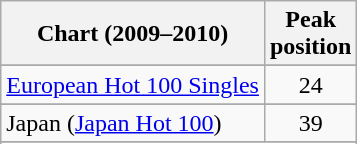<table class="wikitable sortable">
<tr>
<th>Chart (2009–2010)</th>
<th>Peak<br>position</th>
</tr>
<tr>
</tr>
<tr>
</tr>
<tr>
</tr>
<tr>
</tr>
<tr>
<td><a href='#'>European Hot 100 Singles</a></td>
<td align="center">24</td>
</tr>
<tr>
</tr>
<tr>
</tr>
<tr>
</tr>
<tr>
<td>Japan (<a href='#'>Japan Hot 100</a>)</td>
<td align="center">39</td>
</tr>
<tr>
</tr>
<tr>
</tr>
<tr>
</tr>
<tr>
</tr>
<tr>
</tr>
<tr>
</tr>
</table>
